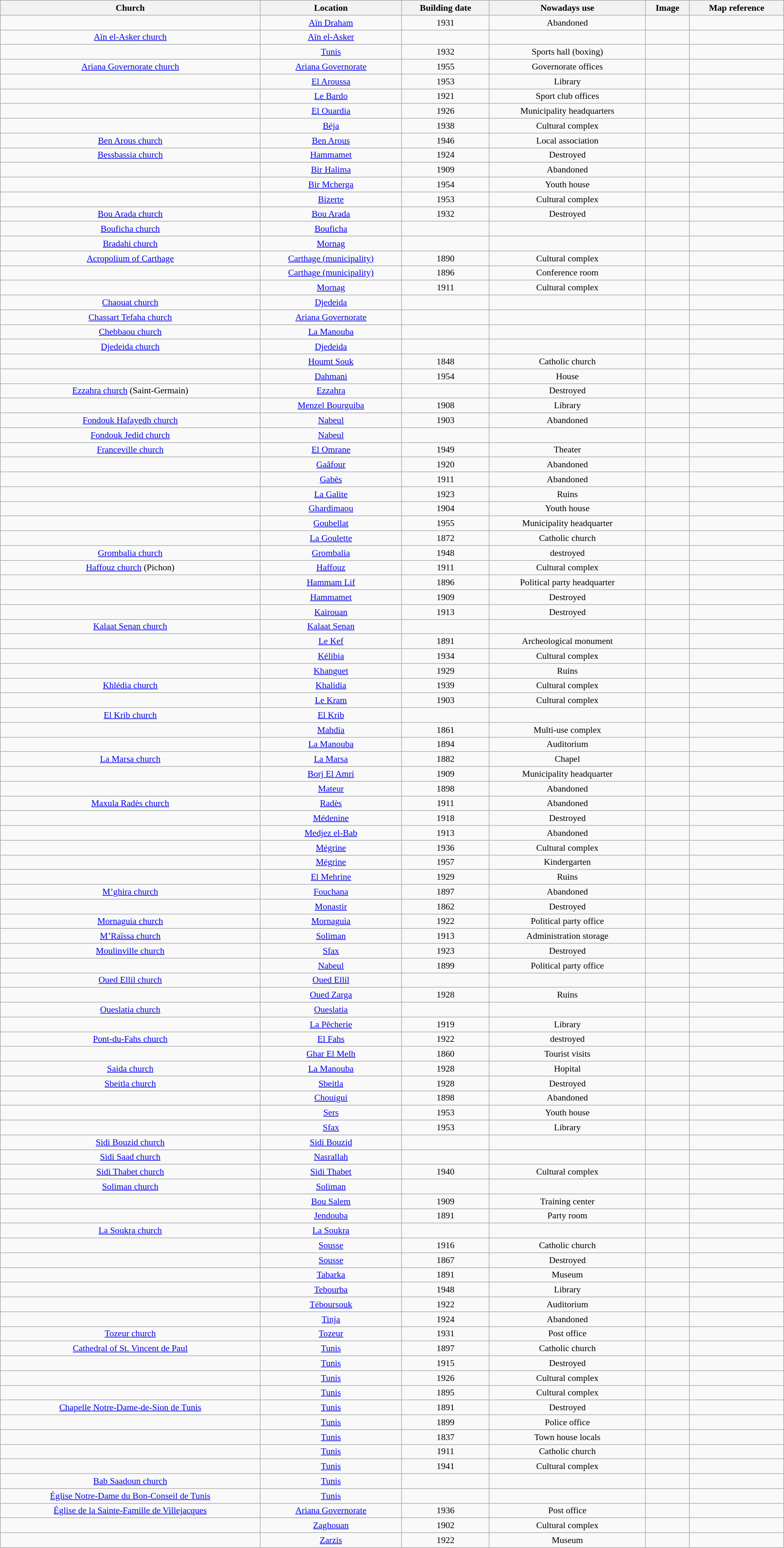<table class="wikitable" class="wikitable" style="font-size:90%; text-align:center; width:100%">
<tr>
<th>Church</th>
<th>Location</th>
<th>Building date</th>
<th>Nowadays use</th>
<th>Image</th>
<th>Map reference</th>
</tr>
<tr>
<td></td>
<td><a href='#'>Aïn Draham</a></td>
<td>1931</td>
<td>Abandoned</td>
<td></td>
<td></td>
</tr>
<tr>
<td><a href='#'>Aïn el-Asker church</a></td>
<td><a href='#'>Aïn el-Asker</a></td>
<td></td>
<td></td>
<td></td>
<td></td>
</tr>
<tr>
<td></td>
<td><a href='#'>Tunis</a></td>
<td>1932</td>
<td>Sports hall (boxing)</td>
<td></td>
<td></td>
</tr>
<tr>
<td><a href='#'>Ariana Governorate church</a></td>
<td><a href='#'>Ariana Governorate</a></td>
<td>1955</td>
<td>Governorate offices</td>
<td></td>
<td></td>
</tr>
<tr>
<td></td>
<td><a href='#'>El Aroussa</a></td>
<td>1953</td>
<td>Library</td>
<td></td>
<td></td>
</tr>
<tr>
<td></td>
<td><a href='#'>Le Bardo</a></td>
<td>1921</td>
<td>Sport club offices</td>
<td></td>
<td></td>
</tr>
<tr>
<td></td>
<td><a href='#'>El Ouardia</a></td>
<td>1926</td>
<td>Municipality headquarters</td>
<td></td>
<td></td>
</tr>
<tr>
<td></td>
<td><a href='#'>Béja</a></td>
<td>1938</td>
<td>Cultural complex</td>
<td></td>
<td></td>
</tr>
<tr>
<td><a href='#'>Ben Arous church</a></td>
<td><a href='#'>Ben Arous</a></td>
<td>1946</td>
<td>Local association</td>
<td></td>
<td></td>
</tr>
<tr>
<td><a href='#'>Bessbassia church</a></td>
<td><a href='#'>Hammamet</a></td>
<td>1924</td>
<td>Destroyed</td>
<td></td>
<td></td>
</tr>
<tr>
<td></td>
<td><a href='#'>Bir Halima</a></td>
<td>1909</td>
<td>Abandoned</td>
<td></td>
<td></td>
</tr>
<tr>
<td></td>
<td><a href='#'>Bir Mcherga</a></td>
<td>1954</td>
<td>Youth house</td>
<td></td>
<td></td>
</tr>
<tr>
<td></td>
<td><a href='#'>Bizerte</a></td>
<td>1953</td>
<td>Cultural complex</td>
<td></td>
<td></td>
</tr>
<tr>
<td><a href='#'>Bou Arada church</a></td>
<td><a href='#'>Bou Arada</a></td>
<td>1932</td>
<td>Destroyed</td>
<td></td>
<td></td>
</tr>
<tr>
<td><a href='#'>Bouficha church</a></td>
<td><a href='#'>Bouficha</a></td>
<td></td>
<td></td>
<td></td>
<td></td>
</tr>
<tr>
<td><a href='#'>Bradahi church</a></td>
<td><a href='#'>Mornag</a></td>
<td></td>
<td></td>
<td></td>
<td></td>
</tr>
<tr>
<td><a href='#'>Acropolium of Carthage</a></td>
<td><a href='#'>Carthage (municipality)</a></td>
<td>1890</td>
<td>Cultural complex</td>
<td></td>
<td></td>
</tr>
<tr>
<td></td>
<td><a href='#'>Carthage (municipality)</a></td>
<td>1896</td>
<td>Conference room</td>
<td></td>
<td></td>
</tr>
<tr>
<td></td>
<td><a href='#'>Mornag</a></td>
<td>1911</td>
<td>Cultural complex</td>
<td></td>
<td></td>
</tr>
<tr>
<td><a href='#'>Chaouat church</a></td>
<td><a href='#'>Djedeida</a></td>
<td></td>
<td></td>
<td></td>
<td></td>
</tr>
<tr>
<td><a href='#'>Chassart Tefaha church</a></td>
<td><a href='#'>Ariana Governorate</a></td>
<td></td>
<td></td>
<td></td>
<td></td>
</tr>
<tr>
<td><a href='#'>Chebbaou church</a></td>
<td><a href='#'>La Manouba</a></td>
<td></td>
<td></td>
<td></td>
<td></td>
</tr>
<tr>
<td><a href='#'>Djedeida church</a></td>
<td><a href='#'>Djedeida</a></td>
<td></td>
<td></td>
<td></td>
<td></td>
</tr>
<tr>
<td></td>
<td><a href='#'>Houmt Souk</a></td>
<td>1848</td>
<td>Catholic church</td>
<td></td>
<td></td>
</tr>
<tr>
<td></td>
<td><a href='#'>Dahmani</a></td>
<td>1954</td>
<td>House</td>
<td></td>
<td></td>
</tr>
<tr>
<td><a href='#'>Ezzahra church</a> (Saint-Germain)</td>
<td><a href='#'>Ezzahra</a></td>
<td></td>
<td>Destroyed</td>
<td></td>
<td></td>
</tr>
<tr>
<td></td>
<td><a href='#'>Menzel Bourguiba</a></td>
<td>1908</td>
<td>Library</td>
<td></td>
<td></td>
</tr>
<tr>
<td><a href='#'>Fondouk Hafayedh church</a></td>
<td><a href='#'>Nabeul</a></td>
<td>1903</td>
<td>Abandoned</td>
<td></td>
<td></td>
</tr>
<tr>
<td><a href='#'>Fondouk Jedid church</a></td>
<td><a href='#'>Nabeul</a></td>
<td></td>
<td></td>
<td></td>
<td></td>
</tr>
<tr>
<td><a href='#'>Franceville church</a></td>
<td><a href='#'>El Omrane</a></td>
<td>1949</td>
<td>Theater</td>
<td></td>
<td></td>
</tr>
<tr>
<td></td>
<td><a href='#'>Gaâfour</a></td>
<td>1920</td>
<td>Abandoned</td>
<td></td>
<td></td>
</tr>
<tr>
<td></td>
<td><a href='#'>Gabès</a></td>
<td>1911</td>
<td>Abandoned</td>
<td></td>
<td></td>
</tr>
<tr>
<td></td>
<td><a href='#'>La Galite</a></td>
<td>1923</td>
<td>Ruins</td>
<td></td>
<td></td>
</tr>
<tr>
<td></td>
<td><a href='#'>Ghardimaou</a></td>
<td>1904</td>
<td>Youth house</td>
<td></td>
<td></td>
</tr>
<tr>
<td></td>
<td><a href='#'>Goubellat</a></td>
<td>1955</td>
<td>Municipality headquarter</td>
<td></td>
<td></td>
</tr>
<tr>
<td></td>
<td><a href='#'>La Goulette</a></td>
<td>1872</td>
<td>Catholic church</td>
<td></td>
<td></td>
</tr>
<tr>
<td><a href='#'>Grombalia church</a></td>
<td><a href='#'>Grombalia</a></td>
<td>1948</td>
<td>destroyed</td>
<td></td>
<td></td>
</tr>
<tr>
<td><a href='#'>Haffouz church</a> (Pichon)</td>
<td><a href='#'>Haffouz</a></td>
<td>1911</td>
<td>Cultural complex</td>
<td></td>
<td></td>
</tr>
<tr>
<td></td>
<td><a href='#'>Hammam Lif</a></td>
<td>1896</td>
<td>Political party headquarter</td>
<td></td>
<td></td>
</tr>
<tr>
<td></td>
<td><a href='#'>Hammamet</a></td>
<td>1909</td>
<td>Destroyed</td>
<td></td>
<td></td>
</tr>
<tr>
<td></td>
<td><a href='#'>Kairouan</a></td>
<td>1913</td>
<td>Destroyed</td>
<td></td>
<td></td>
</tr>
<tr>
<td><a href='#'>Kalaat Senan church</a></td>
<td><a href='#'>Kalaat Senan</a></td>
<td></td>
<td></td>
<td></td>
<td></td>
</tr>
<tr>
<td></td>
<td><a href='#'>Le Kef</a></td>
<td>1891</td>
<td>Archeological monument</td>
<td></td>
<td></td>
</tr>
<tr>
<td></td>
<td><a href='#'>Kélibia</a></td>
<td>1934</td>
<td>Cultural complex</td>
<td></td>
<td></td>
</tr>
<tr>
<td></td>
<td><a href='#'>Khanguet</a></td>
<td>1929</td>
<td>Ruins</td>
<td></td>
<td></td>
</tr>
<tr>
<td><a href='#'>Khlédia church</a></td>
<td><a href='#'>Khalidia</a></td>
<td>1939</td>
<td>Cultural complex</td>
<td></td>
<td></td>
</tr>
<tr>
<td></td>
<td><a href='#'>Le Kram</a></td>
<td>1903</td>
<td>Cultural complex</td>
<td></td>
<td></td>
</tr>
<tr>
<td><a href='#'>El Krib church</a></td>
<td><a href='#'>El Krib</a></td>
<td></td>
<td></td>
<td></td>
<td></td>
</tr>
<tr>
<td></td>
<td><a href='#'>Mahdia</a></td>
<td>1861</td>
<td>Multi-use complex</td>
<td></td>
<td></td>
</tr>
<tr>
<td></td>
<td><a href='#'>La Manouba</a></td>
<td>1894</td>
<td>Auditorium</td>
<td></td>
<td></td>
</tr>
<tr>
<td><a href='#'>La Marsa church</a></td>
<td><a href='#'>La Marsa</a></td>
<td>1882</td>
<td>Chapel</td>
<td></td>
<td></td>
</tr>
<tr>
<td></td>
<td><a href='#'>Borj El Amri</a></td>
<td>1909</td>
<td>Municipality headquarter</td>
<td></td>
<td></td>
</tr>
<tr>
<td></td>
<td><a href='#'>Mateur</a></td>
<td>1898</td>
<td>Abandoned</td>
<td></td>
<td></td>
</tr>
<tr>
<td><a href='#'>Maxula Radès church</a></td>
<td><a href='#'>Radès</a></td>
<td>1911</td>
<td>Abandoned</td>
<td></td>
<td></td>
</tr>
<tr>
<td></td>
<td><a href='#'>Médenine</a></td>
<td>1918</td>
<td>Destroyed</td>
<td></td>
<td></td>
</tr>
<tr>
<td></td>
<td><a href='#'>Medjez el-Bab</a></td>
<td>1913</td>
<td>Abandoned</td>
<td></td>
<td></td>
</tr>
<tr>
<td></td>
<td><a href='#'>Mégrine</a></td>
<td>1936</td>
<td>Cultural complex</td>
<td></td>
<td></td>
</tr>
<tr>
<td></td>
<td><a href='#'>Mégrine</a></td>
<td>1957</td>
<td>Kindergarten</td>
<td></td>
<td></td>
</tr>
<tr>
<td></td>
<td><a href='#'>El Mehrine</a></td>
<td>1929</td>
<td>Ruins</td>
<td></td>
<td></td>
</tr>
<tr>
<td><a href='#'>M’ghira church</a></td>
<td><a href='#'>Fouchana</a></td>
<td>1897</td>
<td>Abandoned</td>
<td></td>
<td></td>
</tr>
<tr>
<td></td>
<td><a href='#'>Monastir</a></td>
<td>1862</td>
<td>Destroyed</td>
<td></td>
<td></td>
</tr>
<tr>
<td><a href='#'>Mornaguia church</a></td>
<td><a href='#'>Mornaguia</a></td>
<td>1922</td>
<td>Political party office</td>
<td></td>
<td></td>
</tr>
<tr>
<td><a href='#'>M’Raïssa church</a></td>
<td><a href='#'>Soliman</a></td>
<td>1913</td>
<td>Administration storage</td>
<td></td>
<td></td>
</tr>
<tr>
<td><a href='#'>Moulinville church</a></td>
<td><a href='#'>Sfax</a></td>
<td>1923</td>
<td>Destroyed</td>
<td></td>
<td></td>
</tr>
<tr>
<td></td>
<td><a href='#'>Nabeul</a></td>
<td>1899</td>
<td>Political party office</td>
<td></td>
<td></td>
</tr>
<tr>
<td><a href='#'>Oued Ellil church</a></td>
<td><a href='#'>Oued Ellil</a></td>
<td></td>
<td></td>
<td></td>
<td></td>
</tr>
<tr>
<td></td>
<td><a href='#'>Oued Zarga</a></td>
<td>1928</td>
<td>Ruins</td>
<td></td>
<td></td>
</tr>
<tr>
<td><a href='#'>Oueslatia church</a></td>
<td><a href='#'>Oueslatia</a></td>
<td></td>
<td></td>
<td></td>
<td></td>
</tr>
<tr>
<td></td>
<td><a href='#'>La Pêcherie</a></td>
<td>1919</td>
<td>Library</td>
<td></td>
<td></td>
</tr>
<tr>
<td><a href='#'>Pont-du-Fahs church</a></td>
<td><a href='#'>El Fahs</a></td>
<td>1922</td>
<td>destroyed</td>
<td></td>
<td></td>
</tr>
<tr>
<td></td>
<td><a href='#'>Ghar El Melh</a></td>
<td>1860</td>
<td>Tourist visits</td>
<td></td>
<td></td>
</tr>
<tr>
<td><a href='#'>Saida church</a></td>
<td><a href='#'>La Manouba</a></td>
<td>1928</td>
<td>Hopital</td>
<td></td>
</tr>
<tr>
<td><a href='#'>Sbeitla church</a></td>
<td><a href='#'>Sbeitla</a></td>
<td>1928</td>
<td>Destroyed</td>
<td></td>
<td></td>
</tr>
<tr>
<td></td>
<td><a href='#'>Chouigui</a></td>
<td>1898</td>
<td>Abandoned</td>
<td></td>
<td></td>
</tr>
<tr>
<td></td>
<td><a href='#'>Sers</a></td>
<td>1953</td>
<td>Youth house</td>
<td></td>
<td></td>
</tr>
<tr>
<td></td>
<td><a href='#'>Sfax</a></td>
<td>1953</td>
<td>Library</td>
<td></td>
<td></td>
</tr>
<tr>
<td><a href='#'>Sidi Bouzid church</a></td>
<td><a href='#'>Sidi Bouzid</a></td>
<td></td>
<td></td>
<td></td>
<td></td>
</tr>
<tr>
<td><a href='#'>Sidi Saad church</a></td>
<td><a href='#'>Nasrallah</a></td>
<td></td>
<td></td>
<td></td>
<td></td>
</tr>
<tr>
<td><a href='#'>Sidi Thabet church</a></td>
<td><a href='#'>Sidi Thabet</a></td>
<td>1940</td>
<td>Cultural complex</td>
<td></td>
<td></td>
</tr>
<tr>
<td><a href='#'>Soliman church</a></td>
<td><a href='#'>Soliman</a></td>
<td></td>
<td></td>
<td></td>
<td></td>
</tr>
<tr>
<td></td>
<td><a href='#'>Bou Salem</a></td>
<td>1909</td>
<td>Training center</td>
<td></td>
<td></td>
</tr>
<tr>
<td></td>
<td><a href='#'>Jendouba</a></td>
<td>1891</td>
<td>Party room</td>
<td></td>
<td></td>
</tr>
<tr>
<td><a href='#'>La Soukra church</a></td>
<td><a href='#'>La Soukra</a></td>
<td></td>
<td></td>
<td></td>
<td></td>
</tr>
<tr>
<td></td>
<td><a href='#'>Sousse</a></td>
<td>1916</td>
<td>Catholic church</td>
<td></td>
<td></td>
</tr>
<tr>
<td></td>
<td><a href='#'>Sousse</a></td>
<td>1867</td>
<td>Destroyed</td>
<td></td>
<td></td>
</tr>
<tr>
<td></td>
<td><a href='#'>Tabarka</a></td>
<td>1891</td>
<td>Museum</td>
<td></td>
<td></td>
</tr>
<tr>
<td></td>
<td><a href='#'>Tebourba</a></td>
<td>1948</td>
<td>Library</td>
<td></td>
<td></td>
</tr>
<tr>
<td></td>
<td><a href='#'>Téboursouk</a></td>
<td>1922</td>
<td>Auditorium</td>
<td></td>
<td></td>
</tr>
<tr>
<td></td>
<td><a href='#'>Tinja</a></td>
<td>1924</td>
<td>Abandoned</td>
<td></td>
<td></td>
</tr>
<tr>
<td><a href='#'>Tozeur church</a></td>
<td><a href='#'>Tozeur</a></td>
<td>1931</td>
<td>Post office</td>
<td></td>
<td></td>
</tr>
<tr>
<td><a href='#'>Cathedral of St. Vincent de Paul</a></td>
<td><a href='#'>Tunis</a></td>
<td>1897</td>
<td>Catholic church</td>
<td></td>
<td></td>
</tr>
<tr>
<td></td>
<td><a href='#'>Tunis</a></td>
<td>1915</td>
<td>Destroyed</td>
<td></td>
<td></td>
</tr>
<tr>
<td></td>
<td><a href='#'>Tunis</a></td>
<td>1926</td>
<td>Cultural complex</td>
<td></td>
<td></td>
</tr>
<tr>
<td></td>
<td><a href='#'>Tunis</a></td>
<td>1895</td>
<td>Cultural complex</td>
<td></td>
<td></td>
</tr>
<tr>
<td><a href='#'>Chapelle Notre-Dame-de-Sion de Tunis</a></td>
<td><a href='#'>Tunis</a></td>
<td>1891</td>
<td>Destroyed</td>
<td></td>
<td></td>
</tr>
<tr>
<td></td>
<td><a href='#'>Tunis</a></td>
<td>1899</td>
<td>Police office</td>
<td></td>
<td></td>
</tr>
<tr>
<td></td>
<td><a href='#'>Tunis</a></td>
<td>1837</td>
<td>Town house locals</td>
<td></td>
<td></td>
</tr>
<tr>
<td></td>
<td><a href='#'>Tunis</a></td>
<td>1911</td>
<td>Catholic church</td>
<td></td>
<td></td>
</tr>
<tr>
<td></td>
<td><a href='#'>Tunis</a></td>
<td>1941</td>
<td>Cultural complex</td>
<td></td>
<td></td>
</tr>
<tr>
<td><a href='#'>Bab Saadoun church</a></td>
<td><a href='#'>Tunis</a></td>
<td></td>
<td></td>
<td></td>
<td></td>
</tr>
<tr>
<td><a href='#'>Église Notre-Dame du Bon-Conseil de Tunis</a></td>
<td><a href='#'>Tunis</a></td>
<td></td>
<td></td>
<td></td>
<td></td>
</tr>
<tr>
<td><a href='#'>Église de la Sainte-Famille de Villejacques</a></td>
<td><a href='#'>Ariana Governorate</a></td>
<td>1936</td>
<td>Post office</td>
<td></td>
<td></td>
</tr>
<tr>
<td></td>
<td><a href='#'>Zaghouan</a></td>
<td>1902</td>
<td>Cultural complex</td>
<td></td>
<td></td>
</tr>
<tr>
<td></td>
<td><a href='#'>Zarzis</a></td>
<td>1922</td>
<td>Museum</td>
<td></td>
<td></td>
</tr>
</table>
